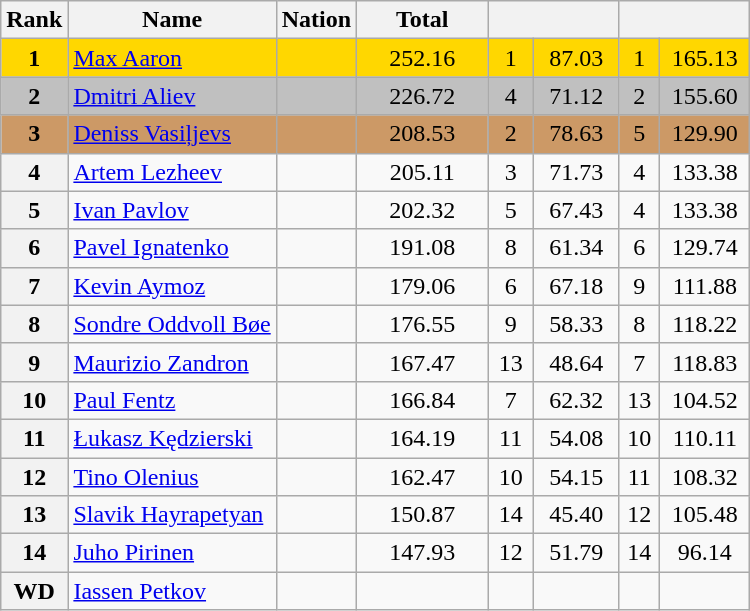<table class="wikitable sortable">
<tr>
<th>Rank</th>
<th>Name</th>
<th>Nation</th>
<th width="80px">Total</th>
<th colspan="2" width="80px"></th>
<th colspan="2" width="80px"></th>
</tr>
<tr bgcolor="gold">
<td align="center"><strong>1</strong></td>
<td><a href='#'>Max Aaron</a></td>
<td></td>
<td align="center">252.16</td>
<td align="center">1</td>
<td align="center">87.03</td>
<td align="center">1</td>
<td align="center">165.13</td>
</tr>
<tr bgcolor="silver">
<td align="center"><strong>2</strong></td>
<td><a href='#'>Dmitri Aliev</a></td>
<td></td>
<td align="center">226.72</td>
<td align="center">4</td>
<td align="center">71.12</td>
<td align="center">2</td>
<td align="center">155.60</td>
</tr>
<tr bgcolor="cc9966">
<td align="center"><strong>3</strong></td>
<td><a href='#'>Deniss Vasiļjevs</a></td>
<td></td>
<td align="center">208.53</td>
<td align="center">2</td>
<td align="center">78.63</td>
<td align="center">5</td>
<td align="center">129.90</td>
</tr>
<tr>
<th>4</th>
<td><a href='#'>Artem Lezheev</a></td>
<td></td>
<td align="center">205.11</td>
<td align="center">3</td>
<td align="center">71.73</td>
<td align="center">4</td>
<td align="center">133.38</td>
</tr>
<tr>
<th>5</th>
<td><a href='#'>Ivan Pavlov</a></td>
<td></td>
<td align="center">202.32</td>
<td align="center">5</td>
<td align="center">67.43</td>
<td align="center">4</td>
<td align="center">133.38</td>
</tr>
<tr>
<th>6</th>
<td><a href='#'>Pavel Ignatenko</a></td>
<td></td>
<td align="center">191.08</td>
<td align="center">8</td>
<td align="center">61.34</td>
<td align="center">6</td>
<td align="center">129.74</td>
</tr>
<tr>
<th>7</th>
<td><a href='#'>Kevin Aymoz</a></td>
<td></td>
<td align="center">179.06</td>
<td align="center">6</td>
<td align="center">67.18</td>
<td align="center">9</td>
<td align="center">111.88</td>
</tr>
<tr>
<th>8</th>
<td><a href='#'>Sondre Oddvoll Bøe</a></td>
<td></td>
<td align="center">176.55</td>
<td align="center">9</td>
<td align="center">58.33</td>
<td align="center">8</td>
<td align="center">118.22</td>
</tr>
<tr>
<th>9</th>
<td><a href='#'>Maurizio Zandron</a></td>
<td></td>
<td align="center">167.47</td>
<td align="center">13</td>
<td align="center">48.64</td>
<td align="center">7</td>
<td align="center">118.83</td>
</tr>
<tr>
<th>10</th>
<td><a href='#'>Paul Fentz</a></td>
<td></td>
<td align="center">166.84</td>
<td align="center">7</td>
<td align="center">62.32</td>
<td align="center">13</td>
<td align="center">104.52</td>
</tr>
<tr>
<th>11</th>
<td><a href='#'>Łukasz Kędzierski</a></td>
<td></td>
<td align="center">164.19</td>
<td align="center">11</td>
<td align="center">54.08</td>
<td align="center">10</td>
<td align="center">110.11</td>
</tr>
<tr>
<th>12</th>
<td><a href='#'>Tino Olenius</a></td>
<td></td>
<td align="center">162.47</td>
<td align="center">10</td>
<td align="center">54.15</td>
<td align="center">11</td>
<td align="center">108.32</td>
</tr>
<tr>
<th>13</th>
<td><a href='#'>Slavik Hayrapetyan</a></td>
<td></td>
<td align="center">150.87</td>
<td align="center">14</td>
<td align="center">45.40</td>
<td align="center">12</td>
<td align="center">105.48</td>
</tr>
<tr>
<th>14</th>
<td><a href='#'>Juho Pirinen</a></td>
<td></td>
<td align="center">147.93</td>
<td align="center">12</td>
<td align="center">51.79</td>
<td align="center">14</td>
<td align="center">96.14</td>
</tr>
<tr>
<th>WD</th>
<td><a href='#'>Iassen Petkov</a></td>
<td></td>
<td align="center"></td>
<td align="center"></td>
<td align="center"></td>
<td align="center"></td>
<td align="center"></td>
</tr>
</table>
